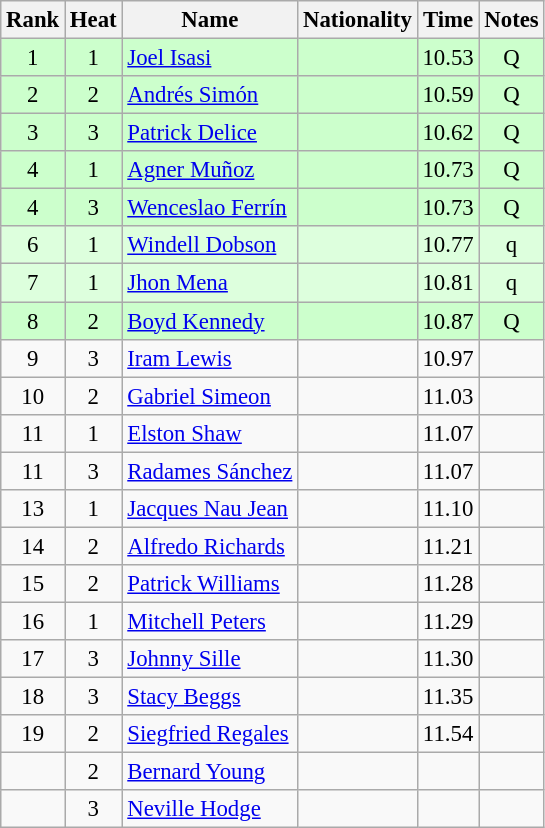<table class="wikitable sortable" style="text-align:center; font-size:95%">
<tr>
<th>Rank</th>
<th>Heat</th>
<th>Name</th>
<th>Nationality</th>
<th>Time</th>
<th>Notes</th>
</tr>
<tr bgcolor=ccffcc>
<td>1</td>
<td>1</td>
<td align=left><a href='#'>Joel Isasi</a></td>
<td align=left></td>
<td>10.53</td>
<td>Q</td>
</tr>
<tr bgcolor=ccffcc>
<td>2</td>
<td>2</td>
<td align=left><a href='#'>Andrés Simón</a></td>
<td align=left></td>
<td>10.59</td>
<td>Q</td>
</tr>
<tr bgcolor=ccffcc>
<td>3</td>
<td>3</td>
<td align=left><a href='#'>Patrick Delice</a></td>
<td align=left></td>
<td>10.62</td>
<td>Q</td>
</tr>
<tr bgcolor=ccffcc>
<td>4</td>
<td>1</td>
<td align=left><a href='#'>Agner Muñoz</a></td>
<td align=left></td>
<td>10.73</td>
<td>Q</td>
</tr>
<tr bgcolor=ccffcc>
<td>4</td>
<td>3</td>
<td align=left><a href='#'>Wenceslao Ferrín</a></td>
<td align=left></td>
<td>10.73</td>
<td>Q</td>
</tr>
<tr bgcolor=ddffdd>
<td>6</td>
<td>1</td>
<td align=left><a href='#'>Windell Dobson</a></td>
<td align=left></td>
<td>10.77</td>
<td>q</td>
</tr>
<tr bgcolor=ddffdd>
<td>7</td>
<td>1</td>
<td align=left><a href='#'>Jhon Mena</a></td>
<td align=left></td>
<td>10.81</td>
<td>q</td>
</tr>
<tr bgcolor=ccffcc>
<td>8</td>
<td>2</td>
<td align=left><a href='#'>Boyd Kennedy</a></td>
<td align=left></td>
<td>10.87</td>
<td>Q</td>
</tr>
<tr>
<td>9</td>
<td>3</td>
<td align=left><a href='#'>Iram Lewis</a></td>
<td align=left></td>
<td>10.97</td>
<td></td>
</tr>
<tr>
<td>10</td>
<td>2</td>
<td align=left><a href='#'>Gabriel Simeon</a></td>
<td align=left></td>
<td>11.03</td>
<td></td>
</tr>
<tr>
<td>11</td>
<td>1</td>
<td align=left><a href='#'>Elston Shaw</a></td>
<td align=left></td>
<td>11.07</td>
<td></td>
</tr>
<tr>
<td>11</td>
<td>3</td>
<td align=left><a href='#'>Radames Sánchez</a></td>
<td align=left></td>
<td>11.07</td>
<td></td>
</tr>
<tr>
<td>13</td>
<td>1</td>
<td align=left><a href='#'>Jacques Nau Jean</a></td>
<td align=left></td>
<td>11.10</td>
<td></td>
</tr>
<tr>
<td>14</td>
<td>2</td>
<td align=left><a href='#'>Alfredo Richards</a></td>
<td align=left></td>
<td>11.21</td>
<td></td>
</tr>
<tr>
<td>15</td>
<td>2</td>
<td align=left><a href='#'>Patrick Williams</a></td>
<td align=left></td>
<td>11.28</td>
<td></td>
</tr>
<tr>
<td>16</td>
<td>1</td>
<td align=left><a href='#'>Mitchell Peters</a></td>
<td align=left></td>
<td>11.29</td>
<td></td>
</tr>
<tr>
<td>17</td>
<td>3</td>
<td align=left><a href='#'>Johnny Sille</a></td>
<td align=left></td>
<td>11.30</td>
<td></td>
</tr>
<tr>
<td>18</td>
<td>3</td>
<td align=left><a href='#'>Stacy Beggs</a></td>
<td align=left></td>
<td>11.35</td>
<td></td>
</tr>
<tr>
<td>19</td>
<td>2</td>
<td align=left><a href='#'>Siegfried Regales</a></td>
<td align=left></td>
<td>11.54</td>
<td></td>
</tr>
<tr>
<td></td>
<td>2</td>
<td align=left><a href='#'>Bernard Young</a></td>
<td align=left></td>
<td></td>
<td></td>
</tr>
<tr>
<td></td>
<td>3</td>
<td align=left><a href='#'>Neville Hodge</a></td>
<td align=left></td>
<td></td>
<td></td>
</tr>
</table>
